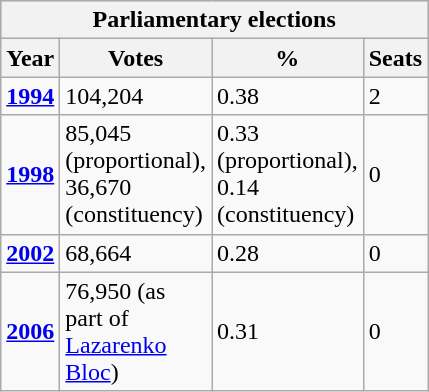<table class="wikitable">
<tr style="background-color:#C9C9C9">
<th colspan="9"><strong>Parliamentary elections</strong></th>
</tr>
<tr>
<th style="width: 20px">Year</th>
<th style="width: 60px">Votes</th>
<th style="width: 20px">%</th>
<th style="width: 20px">Seats</th>
</tr>
<tr>
<td><strong><a href='#'>1994</a></strong></td>
<td>104,204</td>
<td>0.38</td>
<td>2</td>
</tr>
<tr>
<td><strong><a href='#'>1998</a></strong></td>
<td>85,045 (proportional), 36,670 (constituency)</td>
<td>0.33 (proportional), 0.14 (constituency)</td>
<td>0</td>
</tr>
<tr>
<td><strong><a href='#'>2002</a></strong></td>
<td>68,664</td>
<td>0.28</td>
<td>0</td>
</tr>
<tr>
<td><strong><a href='#'>2006</a></strong></td>
<td>76,950 (as part of <a href='#'>Lazarenko Bloc</a>)</td>
<td>0.31</td>
<td>0</td>
</tr>
</table>
